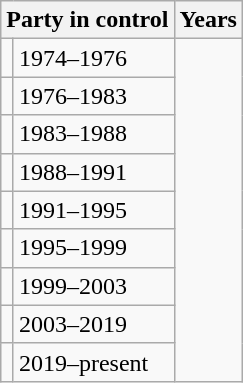<table class="wikitable">
<tr>
<th colspan="2">Party in control</th>
<th>Years</th>
</tr>
<tr>
<td></td>
<td>1974–1976</td>
</tr>
<tr>
<td></td>
<td>1976–1983</td>
</tr>
<tr>
<td></td>
<td>1983–1988</td>
</tr>
<tr>
<td></td>
<td>1988–1991</td>
</tr>
<tr>
<td></td>
<td>1991–1995</td>
</tr>
<tr>
<td></td>
<td>1995–1999</td>
</tr>
<tr>
<td></td>
<td>1999–2003</td>
</tr>
<tr>
<td></td>
<td>2003–2019</td>
</tr>
<tr>
<td></td>
<td>2019–present</td>
</tr>
</table>
